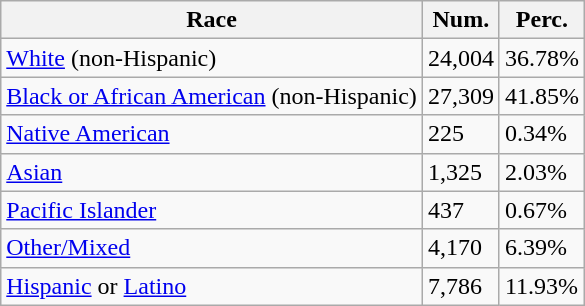<table class="wikitable">
<tr>
<th>Race</th>
<th>Num.</th>
<th>Perc.</th>
</tr>
<tr>
<td><a href='#'>White</a> (non-Hispanic)</td>
<td>24,004</td>
<td>36.78%</td>
</tr>
<tr>
<td><a href='#'>Black or African American</a> (non-Hispanic)</td>
<td>27,309</td>
<td>41.85%</td>
</tr>
<tr>
<td><a href='#'>Native American</a></td>
<td>225</td>
<td>0.34%</td>
</tr>
<tr>
<td><a href='#'>Asian</a></td>
<td>1,325</td>
<td>2.03%</td>
</tr>
<tr>
<td><a href='#'>Pacific Islander</a></td>
<td>437</td>
<td>0.67%</td>
</tr>
<tr>
<td><a href='#'>Other/Mixed</a></td>
<td>4,170</td>
<td>6.39%</td>
</tr>
<tr>
<td><a href='#'>Hispanic</a> or <a href='#'>Latino</a></td>
<td>7,786</td>
<td>11.93%</td>
</tr>
</table>
